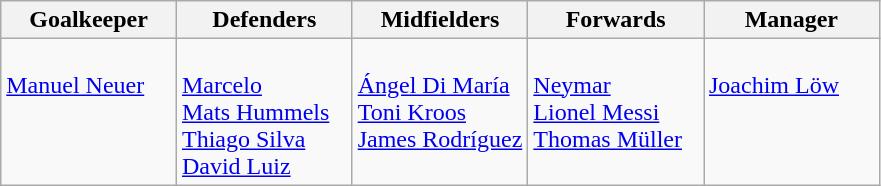<table class="wikitable">
<tr>
<th style="width:20%">Goalkeeper</th>
<th style="width:20%">Defenders</th>
<th style="width:20%">Midfielders</th>
<th style="width:20%">Forwards</th>
<th style="width:20%">Manager</th>
</tr>
<tr>
<td valign=top><br> <a href='#'>Manuel Neuer</a></td>
<td valign=top><br> <a href='#'>Marcelo</a><br>
 <a href='#'>Mats Hummels</a><br>
 <a href='#'>Thiago Silva</a><br>
 <a href='#'>David Luiz</a></td>
<td valign=top><br> <a href='#'>Ángel Di María</a><br>
 <a href='#'>Toni Kroos</a><br>
 <a href='#'>James Rodríguez</a></td>
<td valign=top><br> <a href='#'>Neymar</a><br>
 <a href='#'>Lionel Messi</a><br>
 <a href='#'>Thomas Müller</a></td>
<td valign=top><br> <a href='#'>Joachim Löw</a></td>
</tr>
</table>
